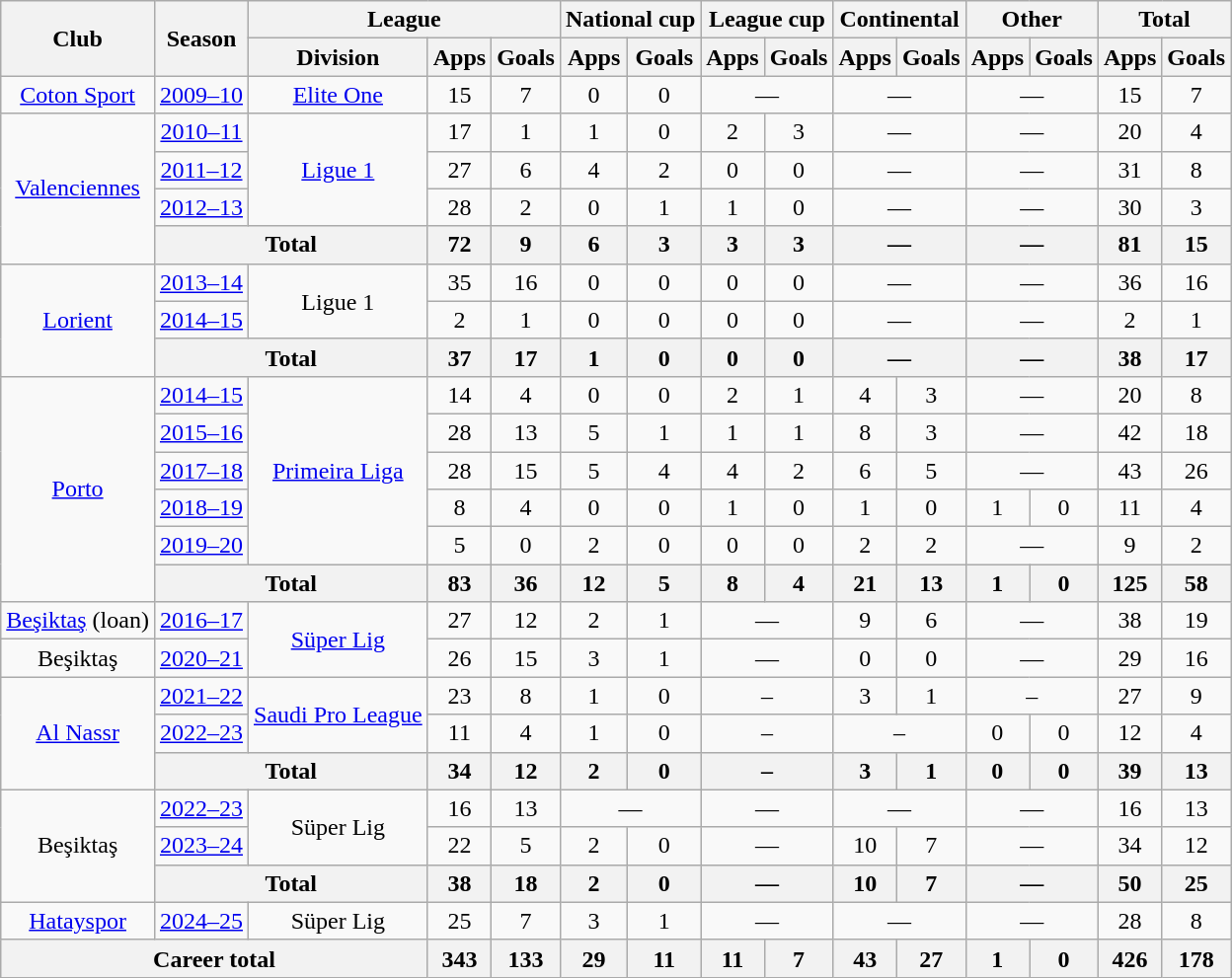<table class="wikitable" style="text-align:center">
<tr>
<th rowspan="2">Club</th>
<th rowspan="2">Season</th>
<th colspan="3">League</th>
<th colspan="2">National cup</th>
<th colspan="2">League cup</th>
<th colspan="2">Continental</th>
<th colspan="2">Other</th>
<th colspan="2">Total</th>
</tr>
<tr>
<th>Division</th>
<th>Apps</th>
<th>Goals</th>
<th>Apps</th>
<th>Goals</th>
<th>Apps</th>
<th>Goals</th>
<th>Apps</th>
<th>Goals</th>
<th>Apps</th>
<th>Goals</th>
<th>Apps</th>
<th>Goals</th>
</tr>
<tr>
<td><a href='#'>Coton Sport</a></td>
<td><a href='#'>2009–10</a></td>
<td><a href='#'>Elite One</a></td>
<td>15</td>
<td>7</td>
<td>0</td>
<td>0</td>
<td colspan="2">—</td>
<td colspan="2">—</td>
<td colspan="2">—</td>
<td>15</td>
<td>7</td>
</tr>
<tr>
<td rowspan="4"><a href='#'>Valenciennes</a></td>
<td><a href='#'>2010–11</a></td>
<td rowspan="3"><a href='#'>Ligue 1</a></td>
<td>17</td>
<td>1</td>
<td>1</td>
<td>0</td>
<td>2</td>
<td>3</td>
<td colspan="2">—</td>
<td colspan="2">—</td>
<td>20</td>
<td>4</td>
</tr>
<tr>
<td><a href='#'>2011–12</a></td>
<td>27</td>
<td>6</td>
<td>4</td>
<td>2</td>
<td>0</td>
<td>0</td>
<td colspan="2">—</td>
<td colspan="2">—</td>
<td>31</td>
<td>8</td>
</tr>
<tr>
<td><a href='#'>2012–13</a></td>
<td>28</td>
<td>2</td>
<td>0</td>
<td>1</td>
<td>1</td>
<td>0</td>
<td colspan="2">—</td>
<td colspan="2">—</td>
<td>30</td>
<td>3</td>
</tr>
<tr>
<th colspan="2">Total</th>
<th>72</th>
<th>9</th>
<th>6</th>
<th>3</th>
<th>3</th>
<th>3</th>
<th colspan="2">—</th>
<th colspan="2">—</th>
<th>81</th>
<th>15</th>
</tr>
<tr>
<td rowspan="3"><a href='#'>Lorient</a></td>
<td><a href='#'>2013–14</a></td>
<td rowspan="2">Ligue 1</td>
<td>35</td>
<td>16</td>
<td>0</td>
<td>0</td>
<td>0</td>
<td>0</td>
<td colspan="2">—</td>
<td colspan="2">—</td>
<td>36</td>
<td>16</td>
</tr>
<tr>
<td><a href='#'>2014–15</a></td>
<td>2</td>
<td>1</td>
<td>0</td>
<td>0</td>
<td>0</td>
<td>0</td>
<td colspan="2">—</td>
<td colspan="2">—</td>
<td>2</td>
<td>1</td>
</tr>
<tr>
<th colspan="2">Total</th>
<th>37</th>
<th>17</th>
<th>1</th>
<th>0</th>
<th>0</th>
<th>0</th>
<th colspan="2">—</th>
<th colspan="2">—</th>
<th>38</th>
<th>17</th>
</tr>
<tr>
<td rowspan="6"><a href='#'>Porto</a></td>
<td><a href='#'>2014–15</a></td>
<td rowspan="5"><a href='#'>Primeira Liga</a></td>
<td>14</td>
<td>4</td>
<td>0</td>
<td>0</td>
<td>2</td>
<td>1</td>
<td>4</td>
<td>3</td>
<td colspan="2">—</td>
<td>20</td>
<td>8</td>
</tr>
<tr>
<td><a href='#'>2015–16</a></td>
<td>28</td>
<td>13</td>
<td>5</td>
<td>1</td>
<td>1</td>
<td>1</td>
<td>8</td>
<td>3</td>
<td colspan="2">—</td>
<td>42</td>
<td>18</td>
</tr>
<tr>
<td><a href='#'>2017–18</a></td>
<td>28</td>
<td>15</td>
<td>5</td>
<td>4</td>
<td>4</td>
<td>2</td>
<td>6</td>
<td>5</td>
<td colspan="2">—</td>
<td>43</td>
<td>26</td>
</tr>
<tr>
<td><a href='#'>2018–19</a></td>
<td>8</td>
<td>4</td>
<td>0</td>
<td>0</td>
<td>1</td>
<td>0</td>
<td>1</td>
<td>0</td>
<td>1</td>
<td>0</td>
<td>11</td>
<td>4</td>
</tr>
<tr>
<td><a href='#'>2019–20</a></td>
<td>5</td>
<td>0</td>
<td>2</td>
<td>0</td>
<td>0</td>
<td>0</td>
<td>2</td>
<td>2</td>
<td colspan="2">—</td>
<td>9</td>
<td>2</td>
</tr>
<tr>
<th colspan="2">Total</th>
<th>83</th>
<th>36</th>
<th>12</th>
<th>5</th>
<th>8</th>
<th>4</th>
<th>21</th>
<th>13</th>
<th>1</th>
<th>0</th>
<th>125</th>
<th>58</th>
</tr>
<tr>
<td><a href='#'>Beşiktaş</a> (loan)</td>
<td><a href='#'>2016–17</a></td>
<td rowspan="2"><a href='#'>Süper Lig</a></td>
<td>27</td>
<td>12</td>
<td>2</td>
<td>1</td>
<td colspan="2">—</td>
<td>9</td>
<td>6</td>
<td colspan="2">—</td>
<td>38</td>
<td>19</td>
</tr>
<tr>
<td>Beşiktaş</td>
<td><a href='#'>2020–21</a></td>
<td>26</td>
<td>15</td>
<td>3</td>
<td>1</td>
<td colspan="2">—</td>
<td>0</td>
<td>0</td>
<td colspan="2">—</td>
<td>29</td>
<td>16</td>
</tr>
<tr>
<td rowspan="3"><a href='#'>Al Nassr</a></td>
<td><a href='#'>2021–22</a></td>
<td rowspan="2"><a href='#'>Saudi Pro League</a></td>
<td>23</td>
<td>8</td>
<td>1</td>
<td>0</td>
<td colspan="2">–</td>
<td>3</td>
<td>1</td>
<td colspan="2">–</td>
<td>27</td>
<td>9</td>
</tr>
<tr>
<td><a href='#'>2022–23</a></td>
<td>11</td>
<td>4</td>
<td>1</td>
<td>0</td>
<td colspan="2">–</td>
<td colspan="2">–</td>
<td>0</td>
<td>0</td>
<td>12</td>
<td>4</td>
</tr>
<tr>
<th colspan="2">Total</th>
<th>34</th>
<th>12</th>
<th>2</th>
<th>0</th>
<th colspan="2">–</th>
<th>3</th>
<th>1</th>
<th>0</th>
<th>0</th>
<th>39</th>
<th>13</th>
</tr>
<tr>
<td rowspan="3">Beşiktaş</td>
<td><a href='#'>2022–23</a></td>
<td rowspan="2">Süper Lig</td>
<td>16</td>
<td>13</td>
<td colspan="2">—</td>
<td colspan="2">—</td>
<td colspan="2">—</td>
<td colspan="2">—</td>
<td>16</td>
<td>13</td>
</tr>
<tr>
<td><a href='#'>2023–24</a></td>
<td>22</td>
<td>5</td>
<td>2</td>
<td>0</td>
<td colspan="2">—</td>
<td>10</td>
<td>7</td>
<td colspan="2">—</td>
<td>34</td>
<td>12</td>
</tr>
<tr>
<th colspan="2">Total</th>
<th>38</th>
<th>18</th>
<th>2</th>
<th>0</th>
<th colspan="2">—</th>
<th>10</th>
<th>7</th>
<th colspan="2">—</th>
<th>50</th>
<th>25</th>
</tr>
<tr>
<td><a href='#'>Hatayspor</a></td>
<td><a href='#'>2024–25</a></td>
<td>Süper Lig</td>
<td>25</td>
<td>7</td>
<td>3</td>
<td>1</td>
<td colspan="2">—</td>
<td colspan="2">—</td>
<td colspan="2">—</td>
<td>28</td>
<td>8</td>
</tr>
<tr>
<th colspan="3">Career total</th>
<th>343</th>
<th>133</th>
<th>29</th>
<th>11</th>
<th>11</th>
<th>7</th>
<th>43</th>
<th>27</th>
<th>1</th>
<th>0</th>
<th>426</th>
<th>178</th>
</tr>
</table>
